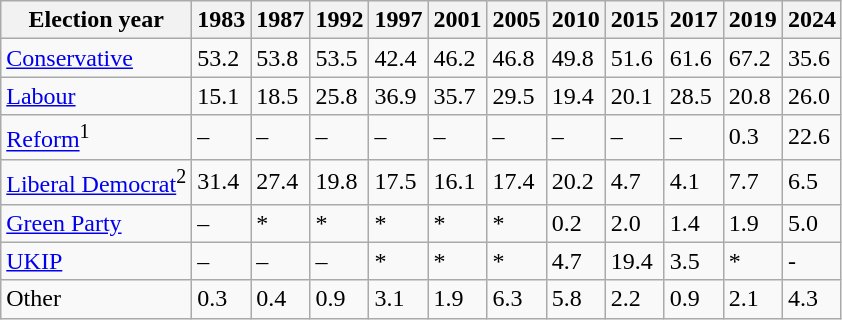<table class="wikitable">
<tr>
<th>Election year</th>
<th>1983</th>
<th>1987</th>
<th>1992</th>
<th>1997</th>
<th>2001</th>
<th>2005</th>
<th>2010</th>
<th>2015</th>
<th>2017</th>
<th>2019</th>
<th>2024</th>
</tr>
<tr>
<td><a href='#'>Conservative</a></td>
<td>53.2</td>
<td>53.8</td>
<td>53.5</td>
<td>42.4</td>
<td>46.2</td>
<td>46.8</td>
<td>49.8</td>
<td>51.6</td>
<td>61.6</td>
<td>67.2</td>
<td>35.6</td>
</tr>
<tr>
<td><a href='#'>Labour</a></td>
<td>15.1</td>
<td>18.5</td>
<td>25.8</td>
<td>36.9</td>
<td>35.7</td>
<td>29.5</td>
<td>19.4</td>
<td>20.1</td>
<td>28.5</td>
<td>20.8</td>
<td>26.0</td>
</tr>
<tr>
<td><a href='#'>Reform</a><sup>1</sup></td>
<td>–</td>
<td>–</td>
<td>–</td>
<td>–</td>
<td>–</td>
<td>–</td>
<td>–</td>
<td>–</td>
<td>–</td>
<td>0.3</td>
<td>22.6</td>
</tr>
<tr>
<td><a href='#'>Liberal Democrat</a><sup>2</sup></td>
<td>31.4</td>
<td>27.4</td>
<td>19.8</td>
<td>17.5</td>
<td>16.1</td>
<td>17.4</td>
<td>20.2</td>
<td>4.7</td>
<td>4.1</td>
<td>7.7</td>
<td>6.5</td>
</tr>
<tr>
<td><a href='#'>Green Party</a></td>
<td>–</td>
<td>*</td>
<td>*</td>
<td>*</td>
<td>*</td>
<td>*</td>
<td>0.2</td>
<td>2.0</td>
<td>1.4</td>
<td>1.9</td>
<td>5.0</td>
</tr>
<tr>
<td><a href='#'>UKIP</a></td>
<td>–</td>
<td>–</td>
<td>–</td>
<td>*</td>
<td>*</td>
<td>*</td>
<td>4.7</td>
<td>19.4</td>
<td>3.5</td>
<td>*</td>
<td>-</td>
</tr>
<tr>
<td>Other</td>
<td>0.3</td>
<td>0.4</td>
<td>0.9</td>
<td>3.1</td>
<td>1.9</td>
<td>6.3</td>
<td>5.8</td>
<td>2.2</td>
<td>0.9</td>
<td>2.1</td>
<td>4.3</td>
</tr>
</table>
